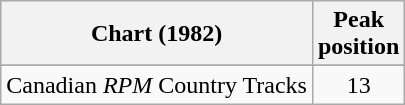<table class="wikitable sortable">
<tr>
<th align="left">Chart (1982)</th>
<th align="center">Peak<br>position</th>
</tr>
<tr>
</tr>
<tr>
<td align="left">Canadian <em>RPM</em> Country Tracks</td>
<td align="center">13</td>
</tr>
</table>
